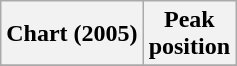<table class="wikitable sortable plainrowheaders">
<tr>
<th style="text-align:center;">Chart (2005)</th>
<th style="text-align:center;">Peak<br>position</th>
</tr>
<tr>
</tr>
</table>
